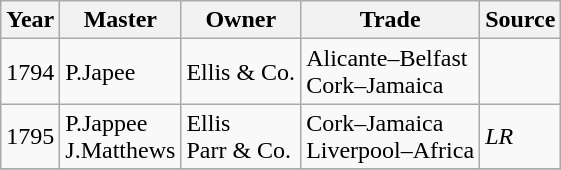<table class=" wikitable">
<tr>
<th>Year</th>
<th>Master</th>
<th>Owner</th>
<th>Trade</th>
<th>Source</th>
</tr>
<tr>
<td>1794</td>
<td>P.Japee</td>
<td>Ellis & Co.</td>
<td>Alicante–Belfast<br>Cork–Jamaica</td>
<td></td>
</tr>
<tr>
<td>1795</td>
<td>P.Jappee<br>J.Matthews</td>
<td>Ellis<br>Parr & Co.</td>
<td>Cork–Jamaica<br>Liverpool–Africa</td>
<td><em>LR</em></td>
</tr>
<tr>
</tr>
</table>
